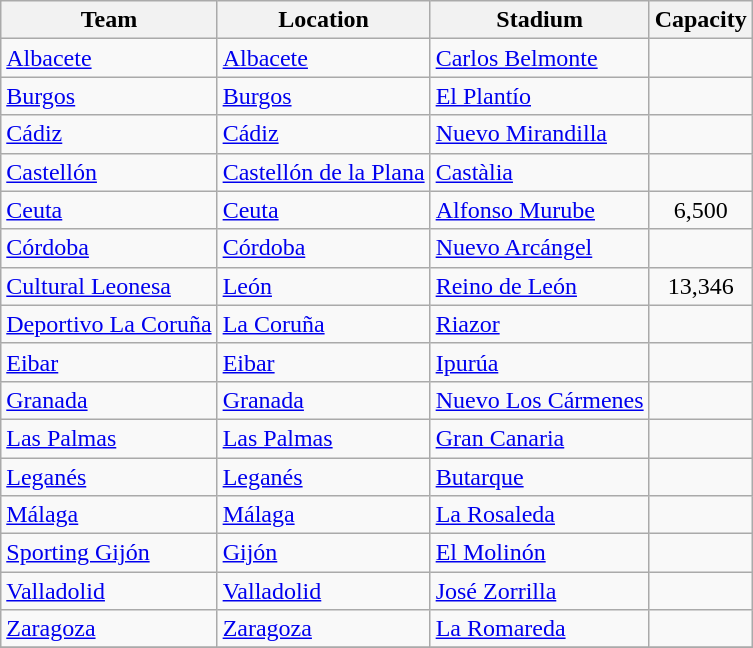<table class="wikitable sortable" style="text-align: left;">
<tr>
<th>Team</th>
<th>Location</th>
<th>Stadium</th>
<th>Capacity</th>
</tr>
<tr>
<td><a href='#'>Albacete</a></td>
<td><a href='#'>Albacete</a></td>
<td><a href='#'>Carlos Belmonte</a></td>
<td align="center"></td>
</tr>
<tr>
<td><a href='#'>Burgos</a></td>
<td><a href='#'>Burgos</a></td>
<td><a href='#'>El Plantío</a></td>
<td align="center"></td>
</tr>
<tr>
<td><a href='#'>Cádiz</a></td>
<td><a href='#'>Cádiz</a></td>
<td><a href='#'>Nuevo Mirandilla</a></td>
<td align="center"></td>
</tr>
<tr>
<td><a href='#'>Castellón</a></td>
<td><a href='#'>Castellón de la Plana</a></td>
<td><a href='#'>Castàlia</a></td>
<td align="center"></td>
</tr>
<tr>
<td><a href='#'>Ceuta</a></td>
<td><a href='#'>Ceuta</a></td>
<td><a href='#'>Alfonso Murube</a></td>
<td align=center>6,500</td>
</tr>
<tr>
<td><a href='#'>Córdoba</a></td>
<td><a href='#'>Córdoba</a></td>
<td><a href='#'>Nuevo Arcángel</a></td>
<td align="center"></td>
</tr>
<tr>
<td><a href='#'>Cultural Leonesa</a></td>
<td><a href='#'>León</a></td>
<td><a href='#'>Reino de León</a></td>
<td align=center>13,346</td>
</tr>
<tr>
<td><a href='#'>Deportivo La Coruña</a></td>
<td><a href='#'>La Coruña</a></td>
<td><a href='#'>Riazor</a></td>
<td align=center></td>
</tr>
<tr>
<td><a href='#'>Eibar</a></td>
<td><a href='#'>Eibar</a></td>
<td><a href='#'>Ipurúa</a></td>
<td align="center"></td>
</tr>
<tr>
<td><a href='#'>Granada</a></td>
<td><a href='#'>Granada</a></td>
<td><a href='#'>Nuevo Los Cármenes</a></td>
<td align="center"></td>
</tr>
<tr>
<td><a href='#'>Las Palmas</a></td>
<td><a href='#'>Las Palmas</a></td>
<td><a href='#'>Gran Canaria</a></td>
<td style="text-align:center"></td>
</tr>
<tr>
<td><a href='#'>Leganés</a></td>
<td><a href='#'>Leganés</a></td>
<td><a href='#'>Butarque</a></td>
<td align="center"></td>
</tr>
<tr>
<td><a href='#'>Málaga</a></td>
<td><a href='#'>Málaga</a></td>
<td><a href='#'>La Rosaleda</a></td>
<td align="center"></td>
</tr>
<tr>
<td><a href='#'>Sporting Gijón</a></td>
<td><a href='#'>Gijón</a></td>
<td><a href='#'>El Molinón</a></td>
<td align="center"></td>
</tr>
<tr>
<td><a href='#'>Valladolid</a></td>
<td><a href='#'>Valladolid</a></td>
<td><a href='#'>José Zorrilla</a></td>
<td align="center"></td>
</tr>
<tr>
<td><a href='#'>Zaragoza</a></td>
<td><a href='#'>Zaragoza</a></td>
<td><a href='#'>La Romareda</a></td>
<td align="center"></td>
</tr>
<tr>
</tr>
</table>
